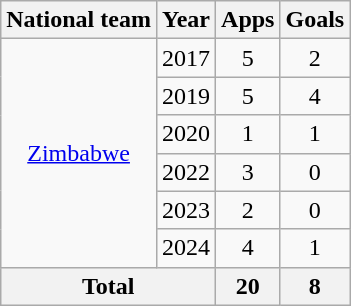<table class="wikitable" style="text-align:center">
<tr>
<th>National team</th>
<th>Year</th>
<th>Apps</th>
<th>Goals</th>
</tr>
<tr>
<td rowspan="6"><a href='#'>Zimbabwe</a></td>
<td>2017</td>
<td>5</td>
<td>2</td>
</tr>
<tr>
<td>2019</td>
<td>5</td>
<td>4</td>
</tr>
<tr>
<td>2020</td>
<td>1</td>
<td>1</td>
</tr>
<tr>
<td>2022</td>
<td>3</td>
<td>0</td>
</tr>
<tr>
<td>2023</td>
<td>2</td>
<td>0</td>
</tr>
<tr>
<td>2024</td>
<td>4</td>
<td>1</td>
</tr>
<tr>
<th colspan=2>Total</th>
<th>20</th>
<th>8</th>
</tr>
</table>
